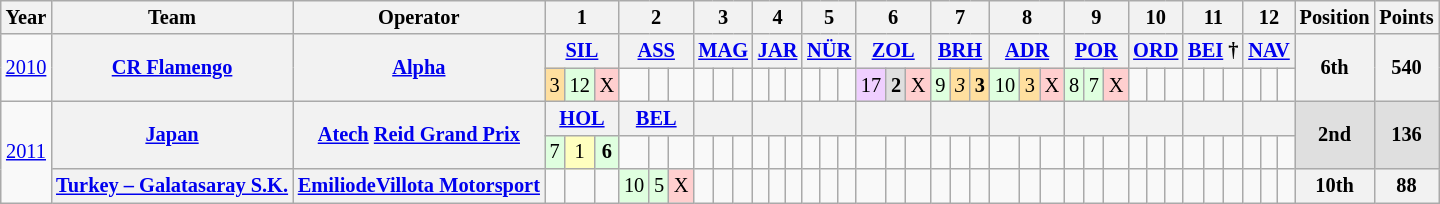<table class="wikitable" style="text-align:center; font-size:85%">
<tr>
<th>Year</th>
<th>Team</th>
<th>Operator</th>
<th colspan=3>1</th>
<th colspan=3>2</th>
<th colspan=3>3</th>
<th colspan=3>4</th>
<th colspan=3>5</th>
<th colspan=3>6</th>
<th colspan=3>7</th>
<th colspan=3>8</th>
<th colspan=3>9</th>
<th colspan=3>10</th>
<th colspan=3>11</th>
<th colspan=3>12</th>
<th>Position</th>
<th>Points</th>
</tr>
<tr>
<td rowspan=2><a href='#'>2010</a></td>
<th rowspan=2 nowrap><a href='#'>CR Flamengo</a></th>
<th rowspan=2 nowrap><a href='#'>Alpha</a></th>
<th colspan=3><a href='#'>SIL</a></th>
<th colspan=3><a href='#'>ASS</a></th>
<th colspan=3><a href='#'>MAG</a></th>
<th colspan=3><a href='#'>JAR</a></th>
<th colspan=3><a href='#'>NÜR</a></th>
<th colspan=3><a href='#'>ZOL</a></th>
<th colspan=3><a href='#'>BRH</a></th>
<th colspan=3><a href='#'>ADR</a></th>
<th colspan=3><a href='#'>POR</a></th>
<th colspan=3><a href='#'>ORD</a></th>
<th colspan=3><a href='#'>BEI</a> †</th>
<th colspan=3><a href='#'>NAV</a></th>
<th rowspan=2>6th</th>
<th rowspan=2>540</th>
</tr>
<tr>
<td style="background:#ffdf9f;">3</td>
<td style="background:#dfffdf;">12</td>
<td style="background:#ffcfcf;">X</td>
<td></td>
<td></td>
<td></td>
<td></td>
<td></td>
<td></td>
<td></td>
<td></td>
<td></td>
<td></td>
<td></td>
<td></td>
<td style="background:#efcfff;">17</td>
<td style="background:#dfdfdf;"><strong>2</strong></td>
<td style="background:#ffcfcf;">X</td>
<td style="background:#dfffdf;">9</td>
<td style="background:#ffdf9f;"><em>3</em></td>
<td style="background:#ffdf9f;"><strong>3</strong></td>
<td style="background:#dfffdf;">10</td>
<td style="background:#ffdf9f;">3</td>
<td style="background:#ffcfcf;">X</td>
<td style="background:#dfffdf;">8</td>
<td style="background:#dfffdf;">7</td>
<td style="background:#ffcfcf;">X</td>
<td></td>
<td></td>
<td></td>
<td></td>
<td></td>
<td></td>
<td></td>
<td></td>
<td></td>
</tr>
<tr>
<td rowspan=3><a href='#'>2011</a></td>
<th rowspan=2 nowrap><a href='#'>Japan</a></th>
<th rowspan=2 nowrap><a href='#'>Atech</a> <a href='#'>Reid Grand Prix</a></th>
<th colspan=3><a href='#'>HOL</a></th>
<th colspan=3><a href='#'>BEL</a></th>
<th colspan=3></th>
<th colspan=3></th>
<th colspan=3></th>
<th colspan=3></th>
<th colspan=3></th>
<th colspan=3></th>
<th colspan=3></th>
<th colspan=3></th>
<th colspan=3></th>
<th colspan=3></th>
<td style="background:#dfdfdf;" rowspan=2><strong>2nd</strong></td>
<td style="background:#dfdfdf;" rowspan=2><strong>136</strong></td>
</tr>
<tr>
<td style="background:#dfffdf;">7</td>
<td style="background:#ffffbf;">1</td>
<td style="background:#dfffdf;"><strong>6</strong></td>
<td></td>
<td></td>
<td></td>
<td></td>
<td></td>
<td></td>
<td></td>
<td></td>
<td></td>
<td></td>
<td></td>
<td></td>
<td></td>
<td></td>
<td></td>
<td></td>
<td></td>
<td></td>
<td></td>
<td></td>
<td></td>
<td></td>
<td></td>
<td></td>
<td></td>
<td></td>
<td></td>
<td></td>
<td></td>
<td></td>
<td></td>
<td></td>
<td></td>
</tr>
<tr>
<th nowrap><a href='#'>Turkey – Galatasaray S.K.</a></th>
<th nowrap><a href='#'>EmiliodeVillota Motorsport</a></th>
<td></td>
<td></td>
<td></td>
<td style="background:#dfffdf;">10</td>
<td style="background:#dfffdf;">5</td>
<td style="background:#ffcfcf;">X</td>
<td></td>
<td></td>
<td></td>
<td></td>
<td></td>
<td></td>
<td></td>
<td></td>
<td></td>
<td></td>
<td></td>
<td></td>
<td></td>
<td></td>
<td></td>
<td></td>
<td></td>
<td></td>
<td></td>
<td></td>
<td></td>
<td></td>
<td></td>
<td></td>
<td></td>
<td></td>
<td></td>
<td></td>
<td></td>
<td></td>
<th>10th</th>
<th>88</th>
</tr>
</table>
